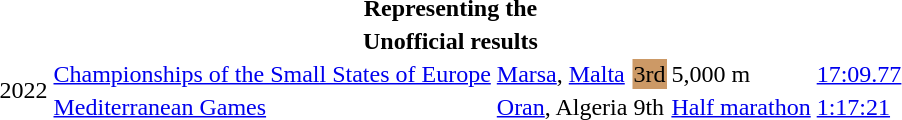<table>
<tr>
<th colspan="7">Representing the </th>
</tr>
<tr>
<th colspan="7">Unofficial results</th>
</tr>
<tr>
<td rowspan=2>2022</td>
<td><a href='#'>Championships of the Small States of Europe</a></td>
<td><a href='#'>Marsa</a>, <a href='#'>Malta</a></td>
<td bgcolor="cc9966">3rd</td>
<td>5,000 m</td>
<td><a href='#'>17:09.77</a></td>
</tr>
<tr>
<td><a href='#'>Mediterranean Games</a></td>
<td><a href='#'>Oran</a>, Algeria</td>
<td>9th</td>
<td><a href='#'>Half marathon</a></td>
<td><a href='#'>1:17:21</a></td>
</tr>
</table>
